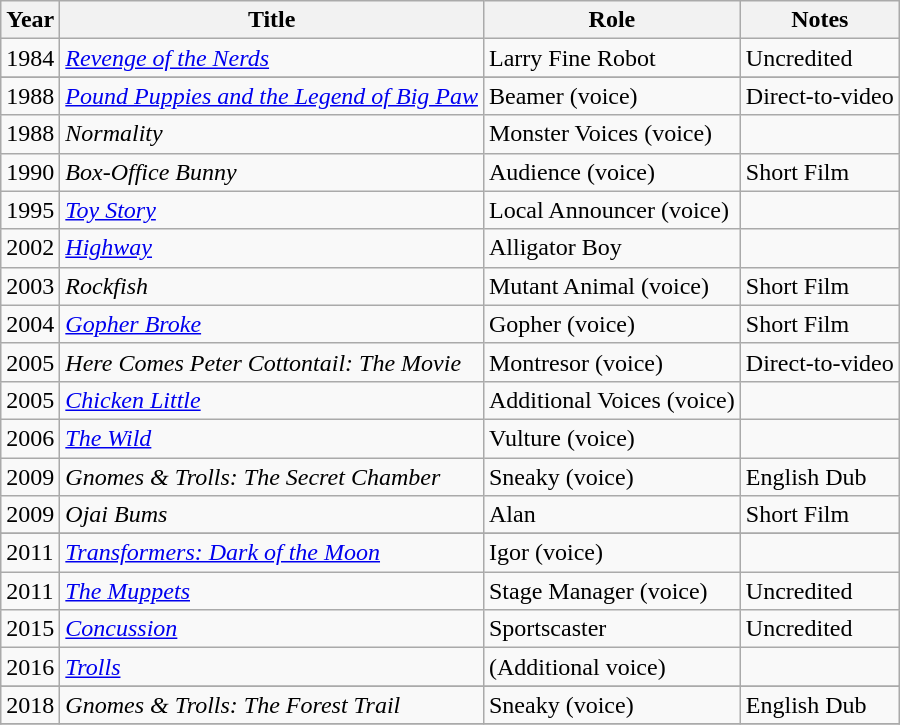<table class="wikitable sortable">
<tr>
<th>Year</th>
<th>Title</th>
<th>Role</th>
<th>Notes</th>
</tr>
<tr>
<td>1984</td>
<td><em><a href='#'>Revenge of the Nerds</a></em></td>
<td>Larry Fine Robot</td>
<td>Uncredited</td>
</tr>
<tr>
</tr>
<tr>
<td>1988</td>
<td><em><a href='#'>Pound Puppies and the Legend of Big Paw</a></em></td>
<td>Beamer (voice)</td>
<td>Direct-to-video</td>
</tr>
<tr>
<td>1988</td>
<td><em>Normality</em></td>
<td>Monster Voices (voice)</td>
<td></td>
</tr>
<tr>
<td>1990</td>
<td><em> Box-Office Bunny</em></td>
<td>Audience (voice)</td>
<td>Short Film</td>
</tr>
<tr>
<td>1995</td>
<td><em><a href='#'>Toy Story</a></em></td>
<td>Local Announcer (voice)</td>
<td></td>
</tr>
<tr>
<td>2002</td>
<td><em><a href='#'>Highway</a></em></td>
<td>Alligator Boy</td>
<td></td>
</tr>
<tr>
<td>2003</td>
<td><em>Rockfish</em></td>
<td>Mutant Animal (voice)</td>
<td>Short Film</td>
</tr>
<tr>
<td>2004</td>
<td><em><a href='#'>Gopher Broke</a></em></td>
<td>Gopher (voice)</td>
<td>Short Film</td>
</tr>
<tr>
<td>2005</td>
<td><em> Here Comes Peter Cottontail: The Movie</em></td>
<td>Montresor (voice)</td>
<td>Direct-to-video</td>
</tr>
<tr>
<td>2005</td>
<td><em><a href='#'>Chicken Little</a></em></td>
<td>Additional Voices (voice)</td>
<td></td>
</tr>
<tr>
<td>2006</td>
<td><em><a href='#'>The Wild</a></em></td>
<td>Vulture (voice)</td>
<td></td>
</tr>
<tr>
<td>2009</td>
<td><em> Gnomes & Trolls: The Secret Chamber</em></td>
<td>Sneaky (voice)</td>
<td>English Dub</td>
</tr>
<tr>
<td>2009</td>
<td><em> Ojai Bums</em></td>
<td>Alan</td>
<td>Short Film</td>
</tr>
<tr>
</tr>
<tr>
<td>2011</td>
<td><em><a href='#'>Transformers: Dark of the Moon</a></em></td>
<td>Igor (voice)</td>
<td></td>
</tr>
<tr>
<td>2011</td>
<td><em><a href='#'>The Muppets</a></em></td>
<td>Stage Manager (voice)</td>
<td>Uncredited</td>
</tr>
<tr>
<td>2015</td>
<td><em><a href='#'>Concussion</a></em></td>
<td>Sportscaster</td>
<td>Uncredited</td>
</tr>
<tr>
<td>2016</td>
<td><em><a href='#'>Trolls</a></em></td>
<td>(Additional voice)</td>
<td></td>
</tr>
<tr>
</tr>
<tr>
<td>2018</td>
<td><em> Gnomes & Trolls: The Forest Trail </em></td>
<td>Sneaky (voice)</td>
<td>English Dub</td>
</tr>
<tr>
</tr>
</table>
